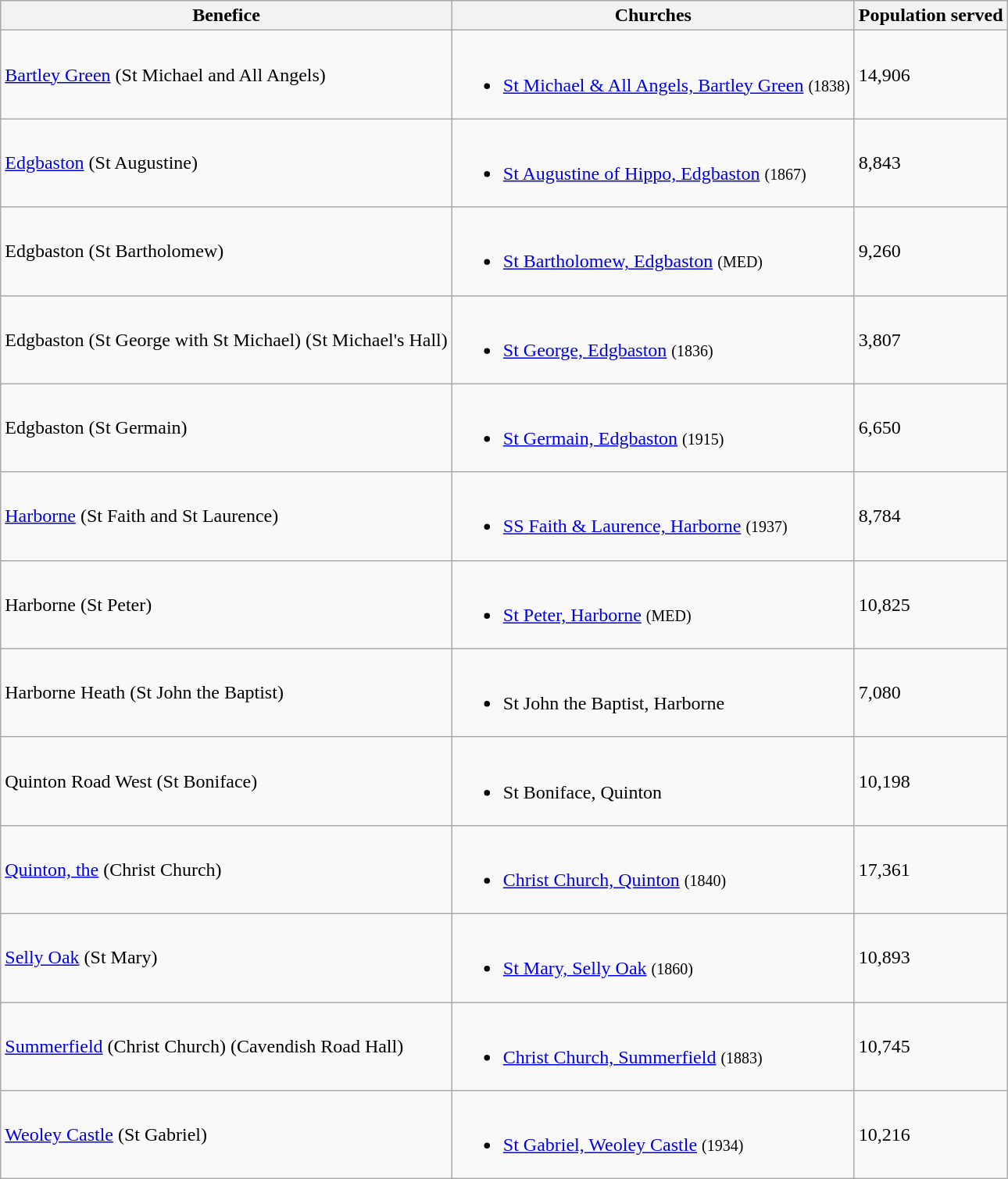<table class="wikitable">
<tr>
<th>Benefice</th>
<th>Churches</th>
<th>Population served</th>
</tr>
<tr>
<td><a href='#'>Bartley Green</a> (St Michael and All Angels)</td>
<td><br><ul><li><a href='#'>St Michael & All Angels, Bartley Green</a> <small>(1838)</small></li></ul></td>
<td>14,906</td>
</tr>
<tr>
<td><a href='#'>Edgbaston</a> (St Augustine)</td>
<td><br><ul><li><a href='#'>St Augustine of Hippo, Edgbaston</a> <small>(1867)</small></li></ul></td>
<td>8,843</td>
</tr>
<tr>
<td>Edgbaston (St Bartholomew)</td>
<td><br><ul><li><a href='#'>St Bartholomew, Edgbaston</a> <small>(MED)</small></li></ul></td>
<td>9,260</td>
</tr>
<tr>
<td>Edgbaston (St George with St Michael) (St Michael's Hall)</td>
<td><br><ul><li><a href='#'>St George, Edgbaston</a> <small>(1836)</small></li></ul></td>
<td>3,807</td>
</tr>
<tr>
<td>Edgbaston (St Germain)</td>
<td><br><ul><li><a href='#'>St Germain, Edgbaston</a> <small>(1915)</small></li></ul></td>
<td>6,650</td>
</tr>
<tr>
<td><a href='#'>Harborne</a> (St Faith and St Laurence)</td>
<td><br><ul><li><a href='#'>SS Faith & Laurence, Harborne</a> <small>(1937)</small></li></ul></td>
<td>8,784</td>
</tr>
<tr>
<td>Harborne (St Peter)</td>
<td><br><ul><li><a href='#'>St Peter, Harborne</a> <small>(MED)</small></li></ul></td>
<td>10,825</td>
</tr>
<tr>
<td>Harborne Heath (St John the Baptist)</td>
<td><br><ul><li>St John the Baptist, Harborne</li></ul></td>
<td>7,080</td>
</tr>
<tr>
<td>Quinton Road West (St Boniface)</td>
<td><br><ul><li>St Boniface, Quinton</li></ul></td>
<td>10,198</td>
</tr>
<tr>
<td><a href='#'>Quinton, the</a> (Christ Church)</td>
<td><br><ul><li><a href='#'>Christ Church, Quinton</a> <small>(1840)</small></li></ul></td>
<td>17,361</td>
</tr>
<tr>
<td><a href='#'>Selly Oak</a> (St Mary)</td>
<td><br><ul><li><a href='#'>St Mary, Selly Oak</a> <small>(1860)</small></li></ul></td>
<td>10,893</td>
</tr>
<tr>
<td><a href='#'>Summerfield</a> (Christ Church) (Cavendish Road Hall)</td>
<td><br><ul><li><a href='#'>Christ Church, Summerfield</a> <small>(1883)</small></li></ul></td>
<td>10,745</td>
</tr>
<tr>
<td><a href='#'>Weoley Castle</a> (St Gabriel)</td>
<td><br><ul><li><a href='#'>St Gabriel, Weoley Castle</a> <small>(1934)</small></li></ul></td>
<td>10,216</td>
</tr>
</table>
